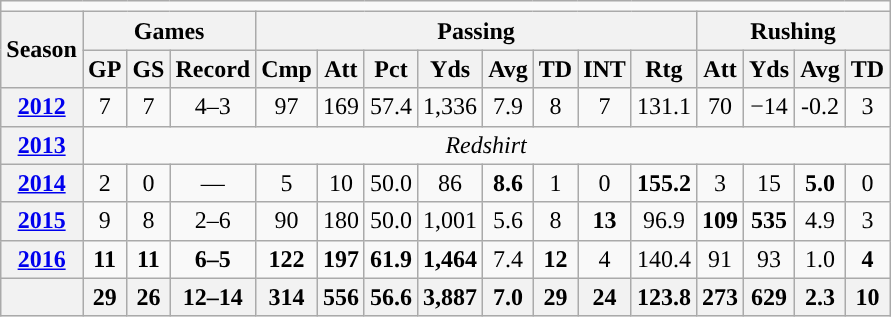<table class=wikitable style="text-align:center;">
<tr>
<td ! colspan="16"></td>
</tr>
<tr>
<th rowspan="2">Season</th>
<th colspan="3">Games</th>
<th colspan="8">Passing</th>
<th colspan="4">Rushing</th>
</tr>
<tr>
<th>GP</th>
<th>GS</th>
<th>Record</th>
<th>Cmp</th>
<th>Att</th>
<th>Pct</th>
<th>Yds</th>
<th>Avg</th>
<th>TD</th>
<th>INT</th>
<th>Rtg</th>
<th>Att</th>
<th>Yds</th>
<th>Avg</th>
<th>TD</th>
</tr>
<tr>
<th><a href='#'>2012</a></th>
<td>7</td>
<td>7</td>
<td>4–3</td>
<td>97</td>
<td>169</td>
<td>57.4</td>
<td>1,336</td>
<td>7.9</td>
<td>8</td>
<td>7</td>
<td>131.1</td>
<td>70</td>
<td>−14</td>
<td>-0.2</td>
<td>3</td>
</tr>
<tr>
<th><a href='#'>2013</a></th>
<td colspan="15"><em>Redshirt </em></td>
</tr>
<tr>
<th><a href='#'>2014</a></th>
<td>2</td>
<td>0</td>
<td>—</td>
<td>5</td>
<td>10</td>
<td>50.0</td>
<td>86</td>
<td><strong>8.6</strong></td>
<td>1</td>
<td>0</td>
<td><strong>155.2</strong></td>
<td>3</td>
<td>15</td>
<td><strong>5.0</strong></td>
<td>0</td>
</tr>
<tr>
<th><a href='#'>2015</a></th>
<td>9</td>
<td>8</td>
<td>2–6</td>
<td>90</td>
<td>180</td>
<td>50.0</td>
<td>1,001</td>
<td>5.6</td>
<td>8</td>
<td><strong>13</strong></td>
<td>96.9</td>
<td><strong>109</strong></td>
<td><strong>535</strong></td>
<td>4.9</td>
<td>3</td>
</tr>
<tr>
<th><a href='#'>2016</a></th>
<td><strong>11</strong></td>
<td><strong>11</strong></td>
<td><strong>6–5</strong></td>
<td><strong>122</strong></td>
<td><strong>197</strong></td>
<td><strong>61.9</strong></td>
<td><strong>1,464</strong></td>
<td>7.4</td>
<td><strong>12</strong></td>
<td>4</td>
<td>140.4</td>
<td>91</td>
<td>93</td>
<td>1.0</td>
<td><strong>4</strong></td>
</tr>
<tr>
<th></th>
<th>29</th>
<th>26</th>
<th>12–14</th>
<th>314</th>
<th>556</th>
<th>56.6</th>
<th>3,887</th>
<th>7.0</th>
<th>29</th>
<th>24</th>
<th>123.8</th>
<th>273</th>
<th>629</th>
<th>2.3</th>
<th>10</th>
</tr>
</table>
